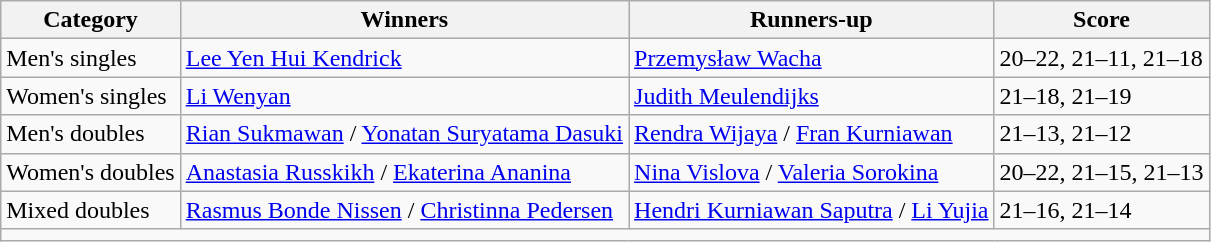<table class=wikitable style="white-space:nowrap;">
<tr>
<th>Category</th>
<th>Winners</th>
<th>Runners-up</th>
<th>Score</th>
</tr>
<tr>
<td>Men's singles</td>
<td> <a href='#'>Lee Yen Hui Kendrick</a></td>
<td> <a href='#'>Przemysław Wacha</a></td>
<td>20–22, 21–11, 21–18</td>
</tr>
<tr>
<td>Women's singles</td>
<td> <a href='#'>Li Wenyan</a></td>
<td> <a href='#'>Judith Meulendijks</a></td>
<td>21–18, 21–19</td>
</tr>
<tr>
<td>Men's doubles</td>
<td> <a href='#'>Rian Sukmawan</a> / <a href='#'>Yonatan Suryatama Dasuki</a></td>
<td> <a href='#'>Rendra Wijaya</a> / <a href='#'>Fran Kurniawan</a></td>
<td>21–13, 21–12</td>
</tr>
<tr>
<td>Women's doubles</td>
<td> <a href='#'>Anastasia Russkikh</a> / <a href='#'>Ekaterina Ananina</a></td>
<td> <a href='#'>Nina Vislova</a> / <a href='#'>Valeria Sorokina</a></td>
<td>20–22, 21–15, 21–13</td>
</tr>
<tr>
<td>Mixed doubles</td>
<td> <a href='#'>Rasmus Bonde Nissen</a> / <a href='#'>Christinna Pedersen</a></td>
<td> <a href='#'>Hendri Kurniawan Saputra</a> / <a href='#'>Li Yujia</a></td>
<td>21–16, 21–14</td>
</tr>
<tr>
<td colspan=5 align=center></td>
</tr>
</table>
